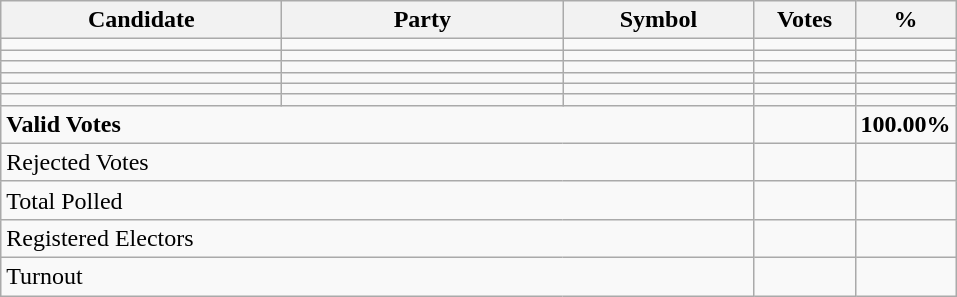<table class="wikitable" border="1" style="text-align:right;">
<tr>
<th align=left width="180">Candidate</th>
<th align=left width="180">Party</th>
<th align=left width="120">Symbol</th>
<th align=left width="60">Votes</th>
<th align=left width="60">%</th>
</tr>
<tr>
<td align=left></td>
<td align=left></td>
<td></td>
<td></td>
<td></td>
</tr>
<tr>
<td align=left></td>
<td align=left></td>
<td></td>
<td></td>
<td></td>
</tr>
<tr>
<td align=left></td>
<td align=left></td>
<td></td>
<td></td>
<td></td>
</tr>
<tr>
<td align=left></td>
<td align=left></td>
<td></td>
<td></td>
<td></td>
</tr>
<tr>
<td align=left></td>
<td align=left></td>
<td></td>
<td></td>
<td></td>
</tr>
<tr>
<td align=left></td>
<td align=left></td>
<td></td>
<td></td>
<td></td>
</tr>
<tr>
<td align=left colspan=3><strong>Valid Votes</strong></td>
<td><strong> </strong></td>
<td><strong>100.00%</strong></td>
</tr>
<tr>
<td align=left colspan=3>Rejected Votes</td>
<td></td>
<td></td>
</tr>
<tr>
<td align=left colspan=3>Total Polled</td>
<td></td>
<td></td>
</tr>
<tr>
<td align=left colspan=3>Registered Electors</td>
<td></td>
<td></td>
</tr>
<tr>
<td align=left colspan=3>Turnout</td>
<td></td>
</tr>
</table>
